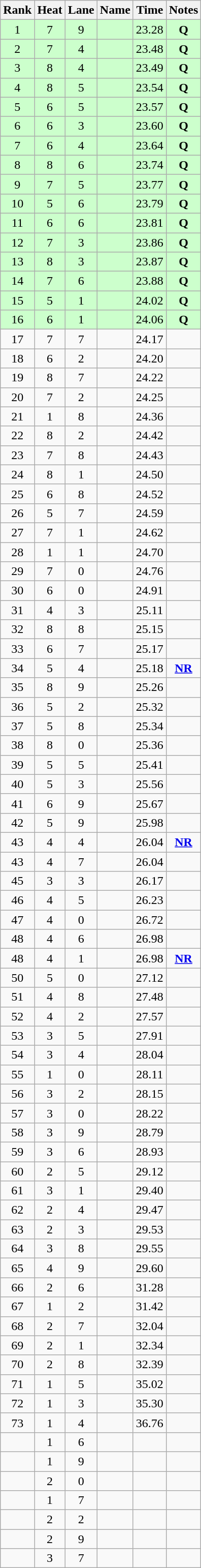<table class="wikitable sortable" style="text-align:center">
<tr>
<th>Rank</th>
<th>Heat</th>
<th>Lane</th>
<th>Name</th>
<th>Time</th>
<th>Notes</th>
</tr>
<tr bgcolor=ccffcc>
<td>1</td>
<td>7</td>
<td>9</td>
<td align=left></td>
<td>23.28</td>
<td><strong>Q</strong></td>
</tr>
<tr bgcolor=ccffcc>
<td>2</td>
<td>7</td>
<td>4</td>
<td align=left></td>
<td>23.48</td>
<td><strong>Q</strong></td>
</tr>
<tr bgcolor=ccffcc>
<td>3</td>
<td>8</td>
<td>4</td>
<td align=left></td>
<td>23.49</td>
<td><strong>Q</strong></td>
</tr>
<tr bgcolor=ccffcc>
<td>4</td>
<td>8</td>
<td>5</td>
<td align=left></td>
<td>23.54</td>
<td><strong>Q</strong></td>
</tr>
<tr bgcolor=ccffcc>
<td>5</td>
<td>6</td>
<td>5</td>
<td align=left></td>
<td>23.57</td>
<td><strong>Q</strong></td>
</tr>
<tr bgcolor=ccffcc>
<td>6</td>
<td>6</td>
<td>3</td>
<td align=left></td>
<td>23.60</td>
<td><strong>Q</strong></td>
</tr>
<tr bgcolor=ccffcc>
<td>7</td>
<td>6</td>
<td>4</td>
<td align=left></td>
<td>23.64</td>
<td><strong>Q</strong></td>
</tr>
<tr bgcolor=ccffcc>
<td>8</td>
<td>8</td>
<td>6</td>
<td align=left></td>
<td>23.74</td>
<td><strong>Q</strong></td>
</tr>
<tr bgcolor=ccffcc>
<td>9</td>
<td>7</td>
<td>5</td>
<td align=left></td>
<td>23.77</td>
<td><strong>Q</strong></td>
</tr>
<tr bgcolor=ccffcc>
<td>10</td>
<td>5</td>
<td>6</td>
<td align=left></td>
<td>23.79</td>
<td><strong>Q</strong></td>
</tr>
<tr bgcolor=ccffcc>
<td>11</td>
<td>6</td>
<td>6</td>
<td align=left></td>
<td>23.81</td>
<td><strong>Q</strong></td>
</tr>
<tr bgcolor=ccffcc>
<td>12</td>
<td>7</td>
<td>3</td>
<td align=left></td>
<td>23.86</td>
<td><strong>Q</strong></td>
</tr>
<tr bgcolor=ccffcc>
<td>13</td>
<td>8</td>
<td>3</td>
<td align=left></td>
<td>23.87</td>
<td><strong>Q</strong></td>
</tr>
<tr bgcolor=ccffcc>
<td>14</td>
<td>7</td>
<td>6</td>
<td align=left></td>
<td>23.88</td>
<td><strong>Q</strong></td>
</tr>
<tr bgcolor=ccffcc>
<td>15</td>
<td>5</td>
<td>1</td>
<td align=left></td>
<td>24.02</td>
<td><strong>Q</strong></td>
</tr>
<tr bgcolor=ccffcc>
<td>16</td>
<td>6</td>
<td>1</td>
<td align=left></td>
<td>24.06</td>
<td><strong>Q</strong></td>
</tr>
<tr>
<td>17</td>
<td>7</td>
<td>7</td>
<td align=left></td>
<td>24.17</td>
<td></td>
</tr>
<tr>
<td>18</td>
<td>6</td>
<td>2</td>
<td align=left></td>
<td>24.20</td>
<td></td>
</tr>
<tr>
<td>19</td>
<td>8</td>
<td>7</td>
<td align=left></td>
<td>24.22</td>
<td></td>
</tr>
<tr>
<td>20</td>
<td>7</td>
<td>2</td>
<td align=left></td>
<td>24.25</td>
<td></td>
</tr>
<tr>
<td>21</td>
<td>1</td>
<td>8</td>
<td align=left></td>
<td>24.36</td>
<td></td>
</tr>
<tr>
<td>22</td>
<td>8</td>
<td>2</td>
<td align=left></td>
<td>24.42</td>
<td></td>
</tr>
<tr>
<td>23</td>
<td>7</td>
<td>8</td>
<td align=left></td>
<td>24.43</td>
<td></td>
</tr>
<tr>
<td>24</td>
<td>8</td>
<td>1</td>
<td align=left></td>
<td>24.50</td>
<td></td>
</tr>
<tr>
<td>25</td>
<td>6</td>
<td>8</td>
<td align=left></td>
<td>24.52</td>
<td></td>
</tr>
<tr>
<td>26</td>
<td>5</td>
<td>7</td>
<td align=left></td>
<td>24.59</td>
<td></td>
</tr>
<tr>
<td>27</td>
<td>7</td>
<td>1</td>
<td align=left></td>
<td>24.62</td>
<td></td>
</tr>
<tr>
<td>28</td>
<td>1</td>
<td>1</td>
<td align=left></td>
<td>24.70</td>
<td></td>
</tr>
<tr>
<td>29</td>
<td>7</td>
<td>0</td>
<td align=left></td>
<td>24.76</td>
<td></td>
</tr>
<tr>
<td>30</td>
<td>6</td>
<td>0</td>
<td align=left></td>
<td>24.91</td>
<td></td>
</tr>
<tr>
<td>31</td>
<td>4</td>
<td>3</td>
<td align=left></td>
<td>25.11</td>
<td></td>
</tr>
<tr>
<td>32</td>
<td>8</td>
<td>8</td>
<td align=left></td>
<td>25.15</td>
<td></td>
</tr>
<tr>
<td>33</td>
<td>6</td>
<td>7</td>
<td align=left></td>
<td>25.17</td>
<td></td>
</tr>
<tr>
<td>34</td>
<td>5</td>
<td>4</td>
<td align=left></td>
<td>25.18</td>
<td><strong><a href='#'>NR</a></strong></td>
</tr>
<tr>
<td>35</td>
<td>8</td>
<td>9</td>
<td align=left></td>
<td>25.26</td>
<td></td>
</tr>
<tr>
<td>36</td>
<td>5</td>
<td>2</td>
<td align=left></td>
<td>25.32</td>
<td></td>
</tr>
<tr>
<td>37</td>
<td>5</td>
<td>8</td>
<td align=left></td>
<td>25.34</td>
<td></td>
</tr>
<tr>
<td>38</td>
<td>8</td>
<td>0</td>
<td align=left></td>
<td>25.36</td>
<td></td>
</tr>
<tr>
<td>39</td>
<td>5</td>
<td>5</td>
<td align=left></td>
<td>25.41</td>
<td></td>
</tr>
<tr>
<td>40</td>
<td>5</td>
<td>3</td>
<td align=left></td>
<td>25.56</td>
<td></td>
</tr>
<tr>
<td>41</td>
<td>6</td>
<td>9</td>
<td align=left></td>
<td>25.67</td>
<td></td>
</tr>
<tr>
<td>42</td>
<td>5</td>
<td>9</td>
<td align=left></td>
<td>25.98</td>
<td></td>
</tr>
<tr>
<td>43</td>
<td>4</td>
<td>4</td>
<td align=left></td>
<td>26.04</td>
<td><strong><a href='#'>NR</a></strong></td>
</tr>
<tr>
<td>43</td>
<td>4</td>
<td>7</td>
<td align=left></td>
<td>26.04</td>
<td></td>
</tr>
<tr>
<td>45</td>
<td>3</td>
<td>3</td>
<td align=left></td>
<td>26.17</td>
<td></td>
</tr>
<tr>
<td>46</td>
<td>4</td>
<td>5</td>
<td align=left></td>
<td>26.23</td>
<td></td>
</tr>
<tr>
<td>47</td>
<td>4</td>
<td>0</td>
<td align=left></td>
<td>26.72</td>
<td></td>
</tr>
<tr>
<td>48</td>
<td>4</td>
<td>6</td>
<td align=left></td>
<td>26.98</td>
<td></td>
</tr>
<tr>
<td>48</td>
<td>4</td>
<td>1</td>
<td align=left></td>
<td>26.98</td>
<td><strong><a href='#'>NR</a></strong></td>
</tr>
<tr>
<td>50</td>
<td>5</td>
<td>0</td>
<td align=left></td>
<td>27.12</td>
<td></td>
</tr>
<tr>
<td>51</td>
<td>4</td>
<td>8</td>
<td align=left></td>
<td>27.48</td>
<td></td>
</tr>
<tr>
<td>52</td>
<td>4</td>
<td>2</td>
<td align=left></td>
<td>27.57</td>
<td></td>
</tr>
<tr>
<td>53</td>
<td>3</td>
<td>5</td>
<td align=left></td>
<td>27.91</td>
<td></td>
</tr>
<tr>
<td>54</td>
<td>3</td>
<td>4</td>
<td align=left></td>
<td>28.04</td>
<td></td>
</tr>
<tr>
<td>55</td>
<td>1</td>
<td>0</td>
<td align=left></td>
<td>28.11</td>
<td></td>
</tr>
<tr>
<td>56</td>
<td>3</td>
<td>2</td>
<td align=left></td>
<td>28.15</td>
<td></td>
</tr>
<tr>
<td>57</td>
<td>3</td>
<td>0</td>
<td align=left></td>
<td>28.22</td>
<td></td>
</tr>
<tr>
<td>58</td>
<td>3</td>
<td>9</td>
<td align=left></td>
<td>28.79</td>
<td></td>
</tr>
<tr>
<td>59</td>
<td>3</td>
<td>6</td>
<td align=left></td>
<td>28.93</td>
<td></td>
</tr>
<tr>
<td>60</td>
<td>2</td>
<td>5</td>
<td align=left></td>
<td>29.12</td>
<td></td>
</tr>
<tr>
<td>61</td>
<td>3</td>
<td>1</td>
<td align=left></td>
<td>29.40</td>
<td></td>
</tr>
<tr>
<td>62</td>
<td>2</td>
<td>4</td>
<td align=left></td>
<td>29.47</td>
<td></td>
</tr>
<tr>
<td>63</td>
<td>2</td>
<td>3</td>
<td align=left></td>
<td>29.53</td>
<td></td>
</tr>
<tr>
<td>64</td>
<td>3</td>
<td>8</td>
<td align=left></td>
<td>29.55</td>
<td></td>
</tr>
<tr>
<td>65</td>
<td>4</td>
<td>9</td>
<td align=left></td>
<td>29.60</td>
<td></td>
</tr>
<tr>
<td>66</td>
<td>2</td>
<td>6</td>
<td align=left></td>
<td>31.28</td>
<td></td>
</tr>
<tr>
<td>67</td>
<td>1</td>
<td>2</td>
<td align=left></td>
<td>31.42</td>
<td></td>
</tr>
<tr>
<td>68</td>
<td>2</td>
<td>7</td>
<td align=left></td>
<td>32.04</td>
<td></td>
</tr>
<tr>
<td>69</td>
<td>2</td>
<td>1</td>
<td align=left></td>
<td>32.34</td>
<td></td>
</tr>
<tr>
<td>70</td>
<td>2</td>
<td>8</td>
<td align=left></td>
<td>32.39</td>
<td></td>
</tr>
<tr>
<td>71</td>
<td>1</td>
<td>5</td>
<td align=left></td>
<td>35.02</td>
<td></td>
</tr>
<tr>
<td>72</td>
<td>1</td>
<td>3</td>
<td align=left></td>
<td>35.30</td>
<td></td>
</tr>
<tr>
<td>73</td>
<td>1</td>
<td>4</td>
<td align=left></td>
<td>36.76</td>
<td></td>
</tr>
<tr>
<td></td>
<td>1</td>
<td>6</td>
<td align=left></td>
<td></td>
<td></td>
</tr>
<tr>
<td></td>
<td>1</td>
<td>9</td>
<td align=left></td>
<td></td>
<td></td>
</tr>
<tr>
<td></td>
<td>2</td>
<td>0</td>
<td align=left></td>
<td></td>
<td></td>
</tr>
<tr>
<td></td>
<td>1</td>
<td>7</td>
<td align=left></td>
<td></td>
<td></td>
</tr>
<tr>
<td></td>
<td>2</td>
<td>2</td>
<td align=left></td>
<td></td>
<td></td>
</tr>
<tr>
<td></td>
<td>2</td>
<td>9</td>
<td align=left></td>
<td></td>
<td></td>
</tr>
<tr>
<td></td>
<td>3</td>
<td>7</td>
<td align=left></td>
<td></td>
<td></td>
</tr>
</table>
